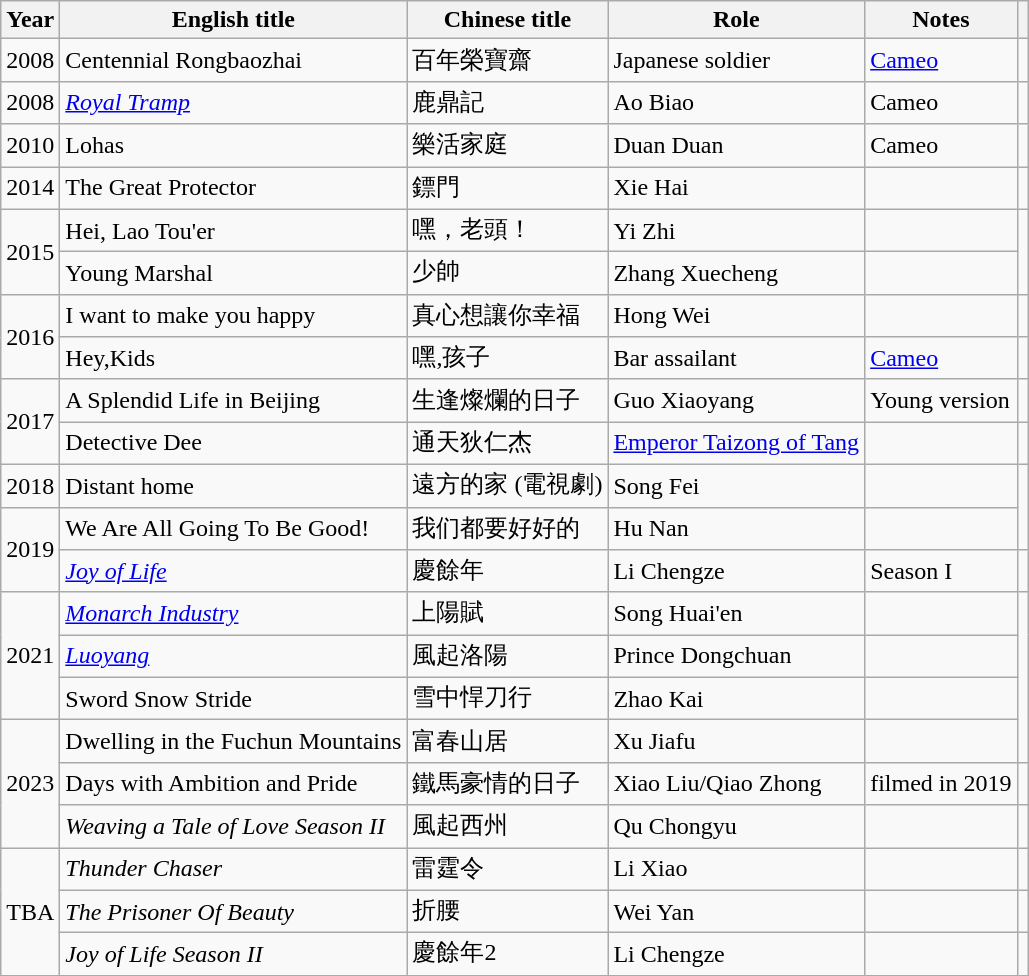<table class="wikitable">
<tr>
<th>Year</th>
<th>English title</th>
<th>Chinese title</th>
<th>Role</th>
<th class="unsortable">Notes</th>
<th class="unsortable"></th>
</tr>
<tr>
<td>2008</td>
<td>Centennial Rongbaozhai</td>
<td>百年榮寶齋</td>
<td>Japanese soldier</td>
<td><a href='#'>Cameo</a></td>
<td></td>
</tr>
<tr>
<td>2008</td>
<td><em><a href='#'>Royal Tramp</a></em></td>
<td>鹿鼎記</td>
<td>Ao Biao</td>
<td>Cameo</td>
<td></td>
</tr>
<tr>
<td>2010</td>
<td>Lohas</td>
<td>樂活家庭</td>
<td>Duan Duan</td>
<td>Cameo</td>
<td></td>
</tr>
<tr>
<td>2014</td>
<td>The Great Protector</td>
<td>鏢門</td>
<td>Xie Hai</td>
<td></td>
<td></td>
</tr>
<tr>
<td rowspan="2">2015</td>
<td>Hei, Lao Tou'er</td>
<td>嘿，老頭！</td>
<td>Yi Zhi</td>
<td></td>
<td rowspan="2"></td>
</tr>
<tr>
<td>Young Marshal</td>
<td>少帥</td>
<td>Zhang Xuecheng</td>
<td></td>
</tr>
<tr>
<td rowspan="2">2016</td>
<td>I want to make you happy</td>
<td>真心想讓你幸福</td>
<td>Hong Wei</td>
<td></td>
<td></td>
</tr>
<tr>
<td>Hey,Kids</td>
<td>嘿,孩子</td>
<td>Bar assailant</td>
<td><a href='#'>Cameo</a></td>
<td></td>
</tr>
<tr>
<td rowspan="2">2017</td>
<td>A Splendid Life in Beijing</td>
<td>生逢燦爛的日子</td>
<td>Guo Xiaoyang</td>
<td>Young version</td>
<td></td>
</tr>
<tr>
<td>Detective Dee</td>
<td>通天狄仁杰</td>
<td><a href='#'>Emperor Taizong of Tang</a></td>
<td></td>
<td></td>
</tr>
<tr>
<td>2018</td>
<td>Distant home</td>
<td>遠方的家 (電視劇)</td>
<td>Song Fei</td>
<td></td>
<td rowspan="2"></td>
</tr>
<tr>
<td rowspan="2">2019</td>
<td>We Are All Going To Be Good!</td>
<td>我们都要好好的</td>
<td>Hu Nan</td>
<td></td>
</tr>
<tr>
<td><em><a href='#'>Joy of Life</a></em></td>
<td>慶餘年</td>
<td>Li Chengze</td>
<td>Season I</td>
<td></td>
</tr>
<tr>
<td rowspan="3">2021</td>
<td><em><a href='#'>Monarch Industry</a></em></td>
<td>上陽賦</td>
<td>Song Huai'en</td>
<td></td>
<td rowspan="4"></td>
</tr>
<tr>
<td><em><a href='#'>Luoyang</a></em></td>
<td>風起洛陽</td>
<td>Prince Dongchuan</td>
<td></td>
</tr>
<tr>
<td>Sword Snow Stride</td>
<td>雪中悍刀行</td>
<td>Zhao Kai</td>
<td></td>
</tr>
<tr>
<td rowspan="3">2023</td>
<td>Dwelling in the Fuchun Mountains</td>
<td>富春山居</td>
<td>Xu Jiafu</td>
<td></td>
</tr>
<tr>
<td>Days with Ambition and Pride</td>
<td>鐵馬豪情的日子</td>
<td>Xiao Liu/Qiao Zhong</td>
<td>filmed in 2019</td>
</tr>
<tr>
<td><em>Weaving a Tale of Love Season II</em></td>
<td>風起西州</td>
<td>Qu Chongyu</td>
<td></td>
<td></td>
</tr>
<tr>
<td rowspan=3>TBA</td>
<td><em>Thunder Chaser</em></td>
<td>雷霆令</td>
<td>Li Xiao</td>
<td></td>
<td></td>
</tr>
<tr>
<td><em>The Prisoner Of Beauty</em></td>
<td>折腰</td>
<td>Wei Yan</td>
<td></td>
<td></td>
</tr>
<tr>
<td><em>Joy of Life Season II</em></td>
<td>慶餘年2</td>
<td>Li Chengze</td>
<td></td>
<td></td>
</tr>
</table>
